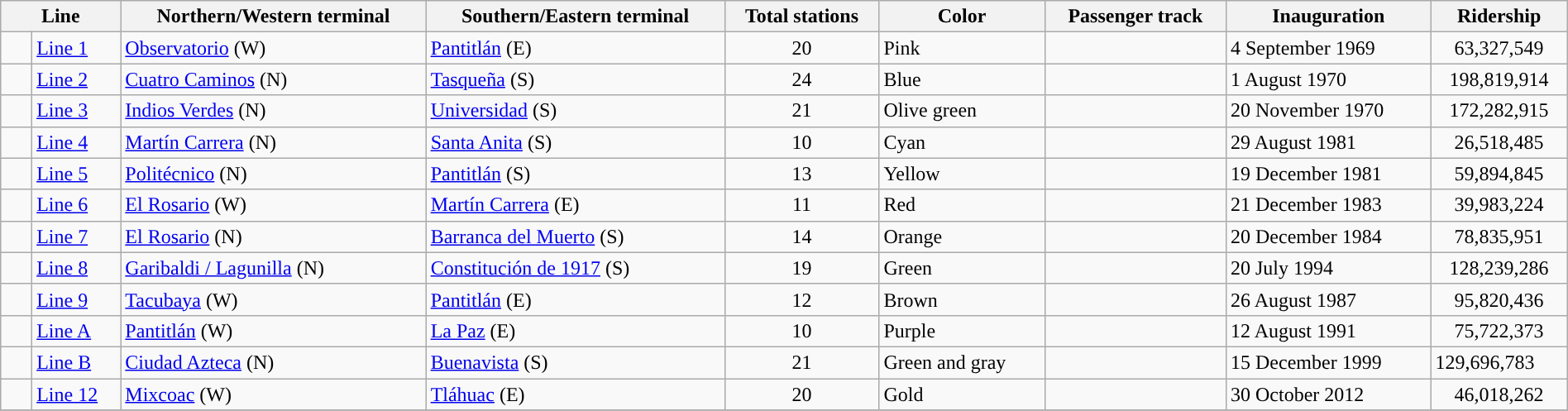<table width="100%"  class="wikitable">
<tr>
<th colspan="2" align="center">Line</th>
<th align="center">Northern/Western terminal</th>
<th align="center">Southern/Eastern terminal</th>
<th align="center">Total stations</th>
<th>Color</th>
<th align="center">Passenger track</th>
<th align="center">Inauguration</th>
<th align="center">Ridership<br></th>
</tr>
<tr>
<td rowspan="1" width="2%" bgcolor=""></td>
<td><a href='#'>Line 1</a></td>
<td><a href='#'>Observatorio</a> (W)</td>
<td><a href='#'>Pantitlán</a> (E)</td>
<td align="center">20</td>
<td>Pink</td>
<td align="center"></td>
<td>4 September 1969</td>
<td align="center">63,327,549</td>
</tr>
<tr>
<td rowspan="1" width="2%" bgcolor=""></td>
<td><a href='#'>Line 2</a></td>
<td><a href='#'>Cuatro Caminos</a> (N)</td>
<td><a href='#'>Tasqueña</a> (S)</td>
<td align="center">24</td>
<td>Blue</td>
<td align="center"></td>
<td>1 August 1970</td>
<td align="center">198,819,914</td>
</tr>
<tr>
<td rowspan="1" width="2%" bgcolor=""></td>
<td><a href='#'>Line 3</a></td>
<td><a href='#'>Indios Verdes</a> (N)</td>
<td><a href='#'>Universidad</a> (S)</td>
<td align="center">21</td>
<td>Olive green</td>
<td align="center"></td>
<td>20 November 1970</td>
<td align=center>172,282,915</td>
</tr>
<tr>
<td rowspan="1" width="2%" bgcolor=""></td>
<td><a href='#'>Line 4</a></td>
<td><a href='#'>Martín Carrera</a> (N)</td>
<td><a href='#'>Santa Anita</a> (S)</td>
<td align="center">10</td>
<td>Cyan</td>
<td align="center"></td>
<td>29 August 1981</td>
<td align="center">26,518,485</td>
</tr>
<tr>
<td rowspan="1" width="2%" bgcolor=""></td>
<td><a href='#'>Line 5</a></td>
<td><a href='#'>Politécnico</a> (N)</td>
<td><a href='#'>Pantitlán</a> (S)</td>
<td align="center">13</td>
<td>Yellow</td>
<td align="center"></td>
<td>19 December 1981</td>
<td align=center>59,894,845</td>
</tr>
<tr>
<td rowspan="1" width="2%" bgcolor=""></td>
<td><a href='#'>Line 6</a></td>
<td><a href='#'>El Rosario</a> (W)</td>
<td><a href='#'>Martín Carrera</a> (E)</td>
<td align="center">11</td>
<td>Red</td>
<td align="center"></td>
<td>21 December 1983</td>
<td align="center">39,983,224</td>
</tr>
<tr>
<td rowspan="1" width="2%" bgcolor=""></td>
<td><a href='#'>Line 7</a></td>
<td><a href='#'>El Rosario</a> (N)</td>
<td><a href='#'>Barranca del Muerto</a> (S)</td>
<td align="center">14</td>
<td>Orange</td>
<td align="center"></td>
<td>20 December 1984</td>
<td align="center">78,835,951</td>
</tr>
<tr>
<td rowspan="1" width="2%" bgcolor=""></td>
<td><a href='#'>Line 8</a></td>
<td><a href='#'>Garibaldi / Lagunilla</a> (N)</td>
<td><a href='#'>Constitución de 1917</a> (S)</td>
<td align="center">19</td>
<td>Green</td>
<td align="center"></td>
<td>20 July 1994</td>
<td align="center">128,239,286</td>
</tr>
<tr>
<td rowspan="1" width="2%" bgcolor=""></td>
<td><a href='#'>Line 9</a></td>
<td><a href='#'>Tacubaya</a> (W)</td>
<td><a href='#'>Pantitlán</a> (E)</td>
<td align="center">12</td>
<td>Brown</td>
<td align="center"></td>
<td>26 August 1987</td>
<td align="center">95,820,436</td>
</tr>
<tr>
<td rowspan="1" width="2%" bgcolor=""></td>
<td><a href='#'>Line A</a></td>
<td><a href='#'>Pantitlán</a> (W)</td>
<td><a href='#'>La Paz</a> (E)</td>
<td align="center">10</td>
<td>Purple</td>
<td align="center"></td>
<td>12 August 1991</td>
<td align="center">75,722,373</td>
</tr>
<tr>
<td rowspan="1" width="2%" bgcolor=""></td>
<td><a href='#'>Line B</a></td>
<td><a href='#'>Ciudad Azteca</a> (N)</td>
<td><a href='#'>Buenavista</a> (S)</td>
<td align="center">21</td>
<td>Green and gray</td>
<td></td>
<td>15 December 1999</td>
<td>129,696,783</td>
</tr>
<tr>
<td rowspan="1" width="2%" bgcolor=""></td>
<td><a href='#'>Line 12</a></td>
<td><a href='#'>Mixcoac</a> (W)</td>
<td><a href='#'>Tláhuac</a> (E)</td>
<td align="center">20</td>
<td>Gold</td>
<td align="center"></td>
<td>30 October 2012</td>
<td align="center">46,018,262</td>
</tr>
<tr>
</tr>
</table>
